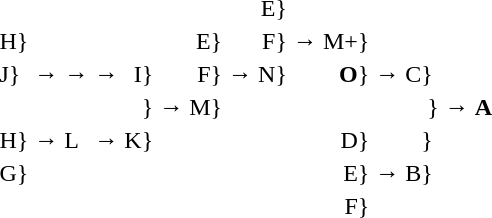<table>
<tr>
<td colspan="9" align="right">E}</td>
<td></td>
</tr>
<tr>
<td>H}</td>
<td colspan="6" align="right">E}</td>
<td colspan="2" align="right">F}</td>
<td>→</td>
<td>M+}</td>
<td></td>
</tr>
<tr>
<td>J}</td>
<td>→</td>
<td>→</td>
<td>→</td>
<td align="right">I}</td>
<td colspan="2" align="right">F}</td>
<td>→</td>
<td>N}</td>
<td colspan="2" align="right"><strong>O</strong>}</td>
<td>→</td>
<td>C}</td>
<td></td>
</tr>
<tr>
<td colspan="5" align="right">}</td>
<td>→</td>
<td>M}</td>
<td colspan="7" align="right">}</td>
<td>→</td>
<td><strong>A</strong></td>
<td></td>
</tr>
<tr>
<td>H}</td>
<td>→</td>
<td>L</td>
<td>→</td>
<td>K}</td>
<td colspan="6" align="right">D}</td>
<td colspan="2" align="right">}</td>
<td></td>
</tr>
<tr>
<td>G}</td>
<td colspan="10" align="right">E}</td>
<td>→</td>
<td>B}</td>
<td></td>
</tr>
<tr>
<td colspan="11" align="right">F}</td>
<td></td>
</tr>
<tr>
</tr>
</table>
